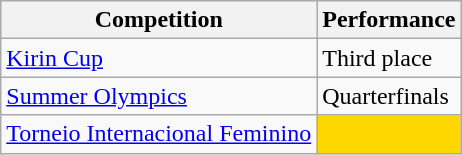<table class="wikitable">
<tr>
<th>Competition</th>
<th>Performance</th>
</tr>
<tr>
<td><a href='#'>Kirin Cup</a></td>
<td>Third place</td>
</tr>
<tr>
<td><a href='#'>Summer Olympics</a></td>
<td>Quarterfinals</td>
</tr>
<tr>
<td><a href='#'>Torneio Internacional Feminino</a></td>
<td bgcolor = "gold"></td>
</tr>
</table>
